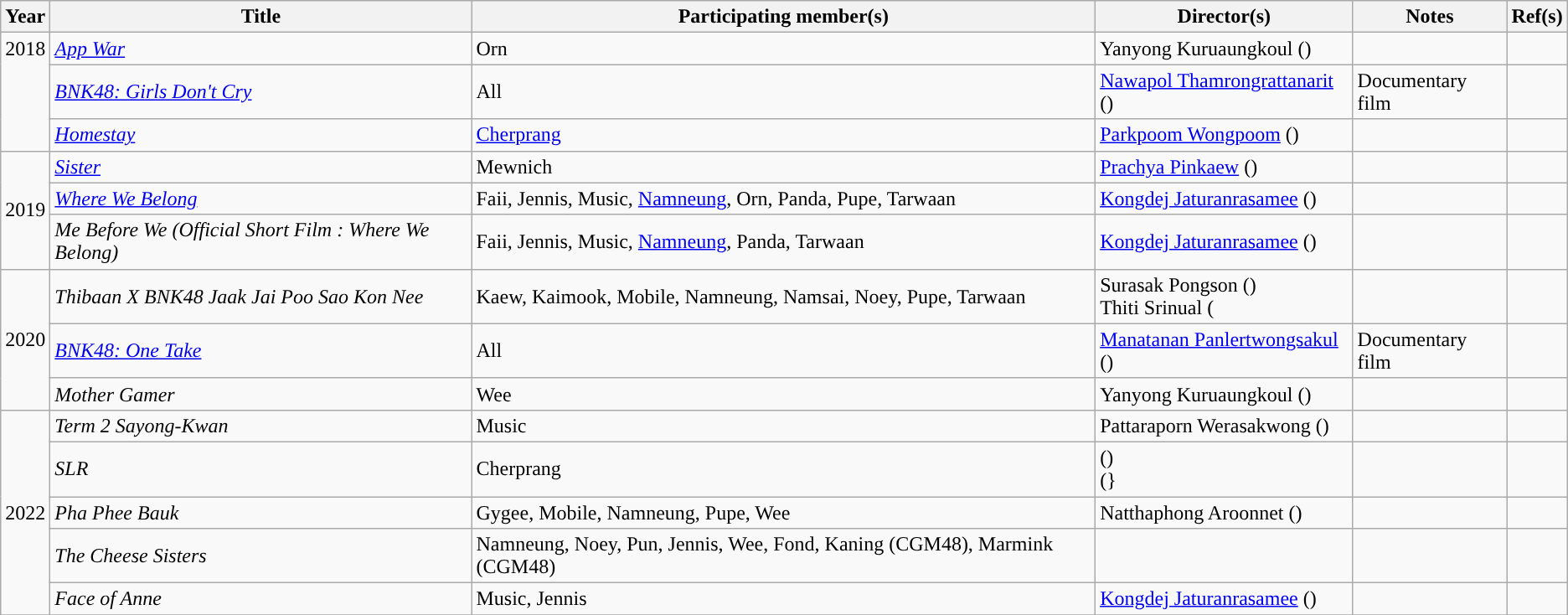<table class="wikitable" style="text-align:left; ">
<tr style="vertical-align:top;">
<th>Year</th>
<th>Title</th>
<th>Participating member(s)</th>
<th>Director(s)</th>
<th>Notes</th>
<th>Ref(s)</th>
</tr>
<tr style="vertical-align:top;">
<td rowspan="3">2018</td>
<td><em><a href='#'>App War</a></em></td>
<td>Orn</td>
<td>Yanyong Kuruaungkoul ()</td>
<td></td>
<td></td>
</tr>
<tr>
<td><em><a href='#'>BNK48: Girls Don't Cry</a></em></td>
<td>All </td>
<td><a href='#'>Nawapol Thamrongrattanarit</a> ()</td>
<td>Documentary film</td>
<td></td>
</tr>
<tr>
<td><em><a href='#'>Homestay</a></em></td>
<td><a href='#'>Cherprang</a></td>
<td><a href='#'>Parkpoom Wongpoom</a> ()</td>
<td></td>
<td></td>
</tr>
<tr>
<td rowspan="3">2019</td>
<td><em><a href='#'>Sister</a></em></td>
<td>Mewnich</td>
<td><a href='#'>Prachya Pinkaew</a> ()</td>
<td></td>
<td></td>
</tr>
<tr>
<td><em><a href='#'>Where We Belong</a></em></td>
<td>Faii, Jennis, Music, <a href='#'>Namneung</a>, Orn, Panda, Pupe, Tarwaan</td>
<td><a href='#'>Kongdej Jaturanrasamee</a> ()</td>
<td></td>
<td></td>
</tr>
<tr>
<td><em>Me Before We (Official Short Film : Where We Belong)</em></td>
<td>Faii, Jennis, Music, <a href='#'>Namneung</a>, Panda, Tarwaan</td>
<td><a href='#'>Kongdej Jaturanrasamee</a> ()</td>
<td></td>
<td></td>
</tr>
<tr>
<td rowspan="3">2020</td>
<td><em>Thibaan X BNK48 Jaak Jai Poo Sao Kon Nee</em></td>
<td>Kaew, Kaimook, Mobile, Namneung, Namsai, Noey, Pupe, Tarwaan</td>
<td>Surasak Pongson () <br> Thiti Srinual (</td>
<td></td>
<td></td>
</tr>
<tr>
<td><em><a href='#'>BNK48: One Take</a></em></td>
<td>All </td>
<td><a href='#'>Manatanan Panlertwongsakul</a> ()</td>
<td>Documentary film</td>
<td></td>
</tr>
<tr>
<td><em>Mother Gamer</em></td>
<td>Wee</td>
<td>Yanyong Kuruaungkoul ()</td>
<td></td>
<td></td>
</tr>
<tr>
<td rowspan="5">2022</td>
<td><em>Term 2 Sayong-Kwan</em></td>
<td>Music</td>
<td>Pattaraporn Werasakwong ()</td>
<td></td>
<td></td>
</tr>
<tr>
<td><em>SLR</em></td>
<td>Cherprang</td>
<td>() <br>  (}</td>
<td></td>
<td></td>
</tr>
<tr>
<td><em>Pha Phee Bauk</em></td>
<td>Gygee, Mobile, Namneung, Pupe, Wee</td>
<td>Natthaphong Aroonnet ()</td>
<td></td>
<td></td>
</tr>
<tr>
<td><em>The Cheese Sisters</em></td>
<td>Namneung, Noey, Pun, Jennis, Wee, Fond, Kaning (CGM48), Marmink (CGM48)</td>
<td></td>
<td></td>
<td></td>
</tr>
<tr>
<td><em>Face of Anne</em></td>
<td>Music, Jennis</td>
<td><a href='#'>Kongdej Jaturanrasamee</a> ()</td>
<td></td>
<td></td>
</tr>
<tr>
</tr>
</table>
